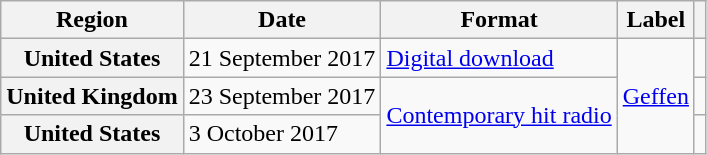<table class="wikitable plainrowheaders">
<tr>
<th>Region</th>
<th>Date</th>
<th>Format</th>
<th>Label</th>
<th></th>
</tr>
<tr>
<th scope="row">United States</th>
<td>21 September 2017</td>
<td><a href='#'>Digital download</a></td>
<td rowspan="3"><a href='#'>Geffen</a></td>
<td></td>
</tr>
<tr>
<th scope="row">United Kingdom</th>
<td>23 September 2017</td>
<td rowspan="2"><a href='#'>Contemporary hit radio</a></td>
<td></td>
</tr>
<tr>
<th scope="row">United States</th>
<td>3 October 2017</td>
<td></td>
</tr>
</table>
